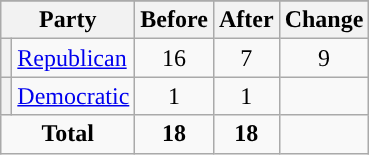<table class="wikitable" style="text-align:center;">
<tr>
</tr>
<tr>
<th colspan=2>Party</th>
<th>Before</th>
<th>After</th>
<th>Change</th>
</tr>
<tr>
<th style="background-color:"></th>
<td style="text-align:left;"><a href='#'>Republican</a></td>
<td>16</td>
<td>7</td>
<td> 9</td>
</tr>
<tr>
<th style="background-color:"></th>
<td style="text-align:left;"><a href='#'>Democratic</a></td>
<td>1</td>
<td>1</td>
<td></td>
</tr>
<tr>
<td colspan=2><strong>Total</strong></td>
<td><strong>18</strong></td>
<td><strong>18</strong></td>
</tr>
</table>
